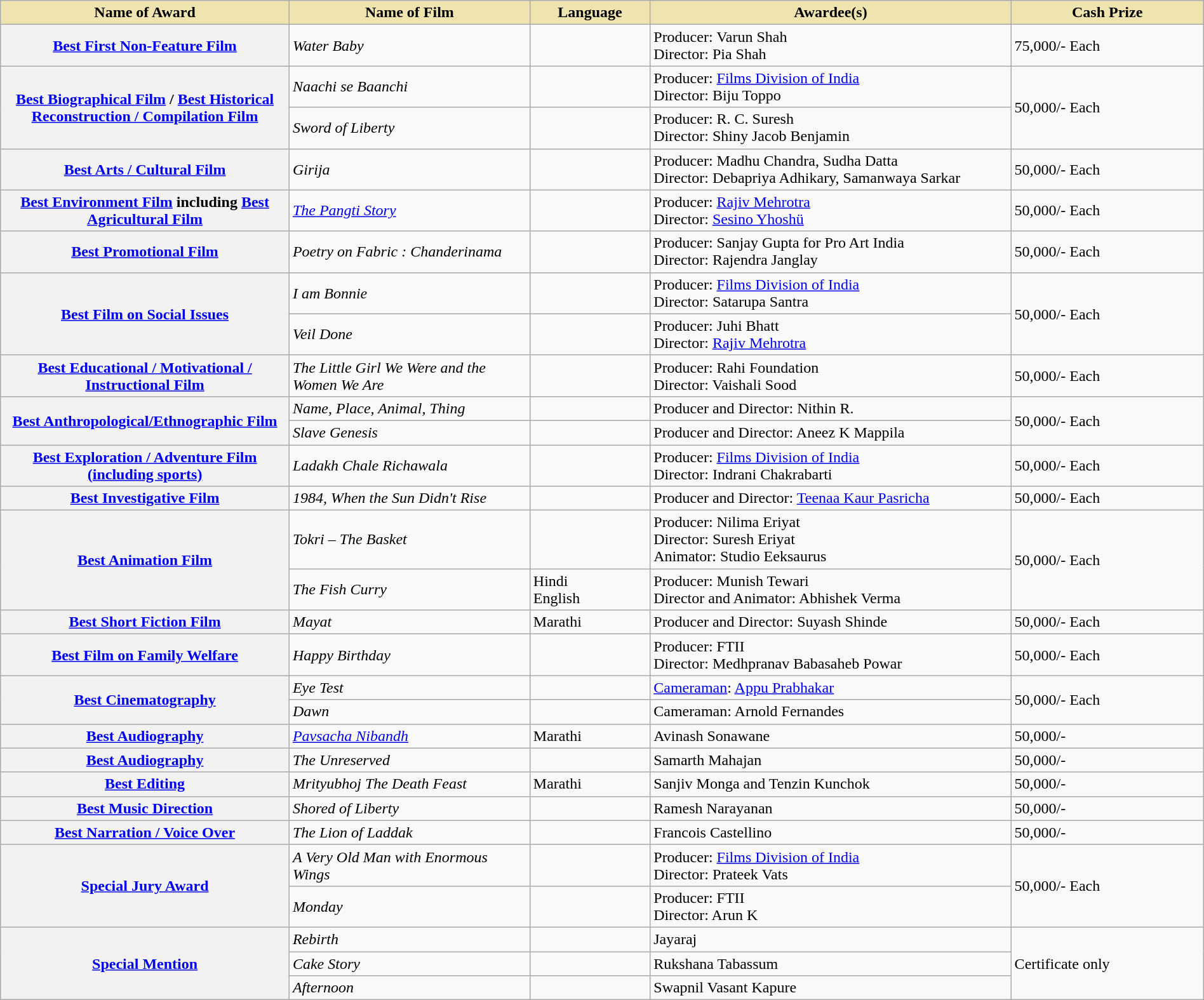<table class="wikitable plainrowheaders" style="width:100%;">
<tr>
<th style="background-color:#EFE4B0;width:24%;">Name of Award</th>
<th style="background-color:#EFE4B0;width:20%;">Name of Film</th>
<th style="background-color:#EFE4B0;width:10%;">Language</th>
<th style="background-color:#EFE4B0;width:30%;">Awardee(s)</th>
<th style="background-color:#EFE4B0;width:16%;">Cash Prize</th>
</tr>
<tr>
<th scope="row"><a href='#'>Best First Non-Feature Film</a></th>
<td><em>Water Baby</em></td>
<td></td>
<td>Producer: Varun Shah<br>Director: Pia Shah</td>
<td> 75,000/- Each</td>
</tr>
<tr>
<th scope="row" rowspan="2"><a href='#'>Best Biographical Film</a> / <a href='#'>Best Historical Reconstruction / Compilation Film</a></th>
<td><em>Naachi se Baanchi</em></td>
<td></td>
<td>Producer: <a href='#'>Films Division of India</a><br>Director: Biju Toppo</td>
<td rowspan="2"> 50,000/- Each </td>
</tr>
<tr>
<td><em>Sword of Liberty</em></td>
<td></td>
<td>Producer: R. C. Suresh<br>Director: Shiny Jacob Benjamin</td>
</tr>
<tr>
<th scope="row"><a href='#'>Best Arts / Cultural Film</a></th>
<td><em>Girija</em></td>
<td></td>
<td>Producer: Madhu Chandra, Sudha Datta<br>Director: Debapriya Adhikary, Samanwaya Sarkar</td>
<td> 50,000/- Each</td>
</tr>
<tr>
<th scope="row"><a href='#'>Best Environment Film</a> including <a href='#'>Best Agricultural Film</a></th>
<td><em><a href='#'>The Pangti Story</a></em></td>
<td></td>
<td>Producer: <a href='#'>Rajiv Mehrotra</a><br>Director: <a href='#'>Sesino Yhoshü</a></td>
<td> 50,000/- Each</td>
</tr>
<tr>
<th scope="row"><a href='#'>Best Promotional Film</a></th>
<td><em>Poetry on Fabric : Chanderinama</em></td>
<td></td>
<td>Producer: Sanjay Gupta for Pro Art India<br>Director: Rajendra Janglay</td>
<td> 50,000/- Each</td>
</tr>
<tr>
<th scope="row" rowspan="2"><a href='#'>Best Film on Social Issues</a></th>
<td><em>I am Bonnie</em></td>
<td></td>
<td>Producer: <a href='#'>Films Division of India</a><br>Director: Satarupa Santra</td>
<td rowspan="2"> 50,000/- Each </td>
</tr>
<tr>
<td><em>Veil Done</em></td>
<td></td>
<td>Producer: Juhi Bhatt<br>Director: <a href='#'>Rajiv Mehrotra</a></td>
</tr>
<tr>
<th scope="row"><a href='#'>Best Educational / Motivational / Instructional Film</a></th>
<td><em>The Little Girl We Were and the Women We Are</em></td>
<td></td>
<td>Producer: Rahi Foundation<br>Director: Vaishali Sood</td>
<td> 50,000/- Each</td>
</tr>
<tr>
<th scope="row" rowspan="2"><a href='#'>Best Anthropological/Ethnographic Film</a></th>
<td><em>Name, Place, Animal, Thing</em></td>
<td></td>
<td>Producer and Director: Nithin R.</td>
<td rowspan="2"> 50,000/- Each </td>
</tr>
<tr>
<td><em>Slave Genesis</em></td>
<td></td>
<td>Producer and Director: Aneez K Mappila</td>
</tr>
<tr>
<th scope="row"><a href='#'>Best Exploration / Adventure Film (including sports)</a></th>
<td><em>Ladakh Chale Richawala</em></td>
<td></td>
<td>Producer: <a href='#'>Films Division of India</a><br>Director: Indrani Chakrabarti</td>
<td> 50,000/- Each</td>
</tr>
<tr>
<th scope="row"><a href='#'>Best Investigative Film</a></th>
<td><em>1984, When the Sun Didn't Rise</em></td>
<td></td>
<td>Producer and Director: <a href='#'>Teenaa Kaur Pasricha</a></td>
<td> 50,000/- Each</td>
</tr>
<tr>
<th scope="row" rowspan="2"><a href='#'>Best Animation Film</a></th>
<td><em>Tokri – The Basket</em></td>
<td></td>
<td>Producer:  Nilima Eriyat<br>Director: Suresh Eriyat<br>Animator: Studio Eeksaurus</td>
<td rowspan="2"> 50,000/- Each </td>
</tr>
<tr>
<td><em>The Fish Curry</em></td>
<td>Hindi<br>English</td>
<td>Producer: Munish Tewari<br>Director and Animator: Abhishek Verma</td>
</tr>
<tr>
<th scope="row"><a href='#'>Best Short Fiction Film</a></th>
<td><em>Mayat</em></td>
<td>Marathi</td>
<td>Producer and Director: Suyash Shinde</td>
<td> 50,000/- Each</td>
</tr>
<tr>
<th scope="row"><a href='#'>Best Film on Family Welfare</a></th>
<td><em>Happy Birthday</em></td>
<td></td>
<td>Producer: FTII<br>Director: Medhpranav Babasaheb Powar</td>
<td> 50,000/- Each</td>
</tr>
<tr>
<th scope="row" rowspan="2"><a href='#'>Best Cinematography</a></th>
<td><em>Eye Test</em></td>
<td></td>
<td><a href='#'>Cameraman</a>: <a href='#'>Appu Prabhakar</a></td>
<td rowspan="2"> 50,000/- Each </td>
</tr>
<tr>
<td><em>Dawn</em></td>
<td></td>
<td>Cameraman: Arnold Fernandes</td>
</tr>
<tr>
<th scope="row"><a href='#'>Best Audiography</a></th>
<td><em><a href='#'>Pavsacha Nibandh</a></em></td>
<td>Marathi</td>
<td>Avinash Sonawane</td>
<td> 50,000/-</td>
</tr>
<tr>
<th scope="row"><a href='#'>Best Audiography</a><br></th>
<td><em>The Unreserved</em></td>
<td></td>
<td>Samarth Mahajan</td>
<td> 50,000/-</td>
</tr>
<tr>
<th scope="row"><a href='#'>Best Editing</a></th>
<td><em>Mrityubhoj The Death Feast</em></td>
<td>Marathi</td>
<td>Sanjiv Monga and Tenzin Kunchok</td>
<td> 50,000/- </td>
</tr>
<tr>
<th scope="row"><a href='#'>Best Music Direction</a></th>
<td><em>Shored of Liberty</em></td>
<td></td>
<td>Ramesh Narayanan</td>
<td> 50,000/-</td>
</tr>
<tr>
<th scope="row"><a href='#'>Best Narration / Voice Over</a></th>
<td><em>The Lion of Laddak</em></td>
<td></td>
<td>Francois Castellino</td>
<td> 50,000/-</td>
</tr>
<tr>
<th scope="row" rowspan="2"><a href='#'>Special Jury Award</a></th>
<td><em>A Very Old Man with Enormous Wings</em></td>
<td></td>
<td>Producer: <a href='#'>Films Division of India</a><br>Director: Prateek Vats</td>
<td rowspan="2"> 50,000/- Each </td>
</tr>
<tr>
<td><em>Monday</em></td>
<td></td>
<td>Producer: FTII<br>Director: Arun K</td>
</tr>
<tr>
<th scope="row" rowspan="3"><a href='#'>Special Mention</a></th>
<td><em>Rebirth</em></td>
<td></td>
<td>Jayaraj </td>
<td rowspan="3">Certificate only</td>
</tr>
<tr>
<td><em>Cake Story</em></td>
<td></td>
<td>Rukshana Tabassum </td>
</tr>
<tr>
<td><em>Afternoon</em></td>
<td></td>
<td>Swapnil Vasant Kapure </td>
</tr>
</table>
